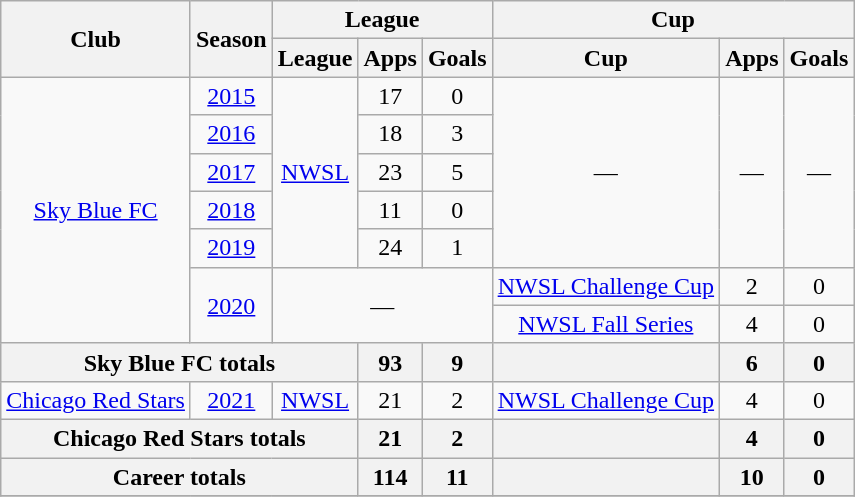<table class="wikitable" style="text-align: center;">
<tr>
<th rowspan="2">Club</th>
<th rowspan="2">Season</th>
<th colspan="3">League</th>
<th colspan="3">Cup</th>
</tr>
<tr>
<th>League</th>
<th>Apps</th>
<th>Goals</th>
<th>Cup</th>
<th>Apps</th>
<th>Goals</th>
</tr>
<tr>
<td rowspan="7"><a href='#'>Sky Blue FC</a></td>
<td><a href='#'>2015</a></td>
<td rowspan="5"><a href='#'>NWSL</a></td>
<td>17</td>
<td>0</td>
<td rowspan="5">—</td>
<td rowspan="5">—</td>
<td rowspan="5">—</td>
</tr>
<tr>
<td><a href='#'>2016</a></td>
<td>18</td>
<td>3</td>
</tr>
<tr>
<td><a href='#'>2017</a></td>
<td>23</td>
<td>5</td>
</tr>
<tr>
<td><a href='#'>2018</a></td>
<td>11</td>
<td>0</td>
</tr>
<tr>
<td><a href='#'>2019</a></td>
<td>24</td>
<td>1</td>
</tr>
<tr>
<td rowspan="2"><a href='#'>2020</a></td>
<td rowspan="2" colspan="3">—</td>
<td><a href='#'>NWSL Challenge Cup</a></td>
<td>2</td>
<td>0</td>
</tr>
<tr>
<td><a href='#'>NWSL Fall Series</a></td>
<td>4</td>
<td>0</td>
</tr>
<tr>
<th colspan="3">Sky Blue FC totals</th>
<th>93</th>
<th>9</th>
<th></th>
<th>6</th>
<th>0</th>
</tr>
<tr>
<td><a href='#'>Chicago Red Stars</a></td>
<td><a href='#'>2021</a></td>
<td><a href='#'>NWSL</a></td>
<td>21</td>
<td>2</td>
<td><a href='#'>NWSL Challenge Cup</a></td>
<td>4</td>
<td>0</td>
</tr>
<tr>
<th colspan="3">Chicago Red Stars totals</th>
<th>21</th>
<th>2</th>
<th></th>
<th>4</th>
<th>0</th>
</tr>
<tr>
<th colspan="3">Career totals</th>
<th>114</th>
<th>11</th>
<th></th>
<th>10</th>
<th>0</th>
</tr>
<tr>
</tr>
</table>
